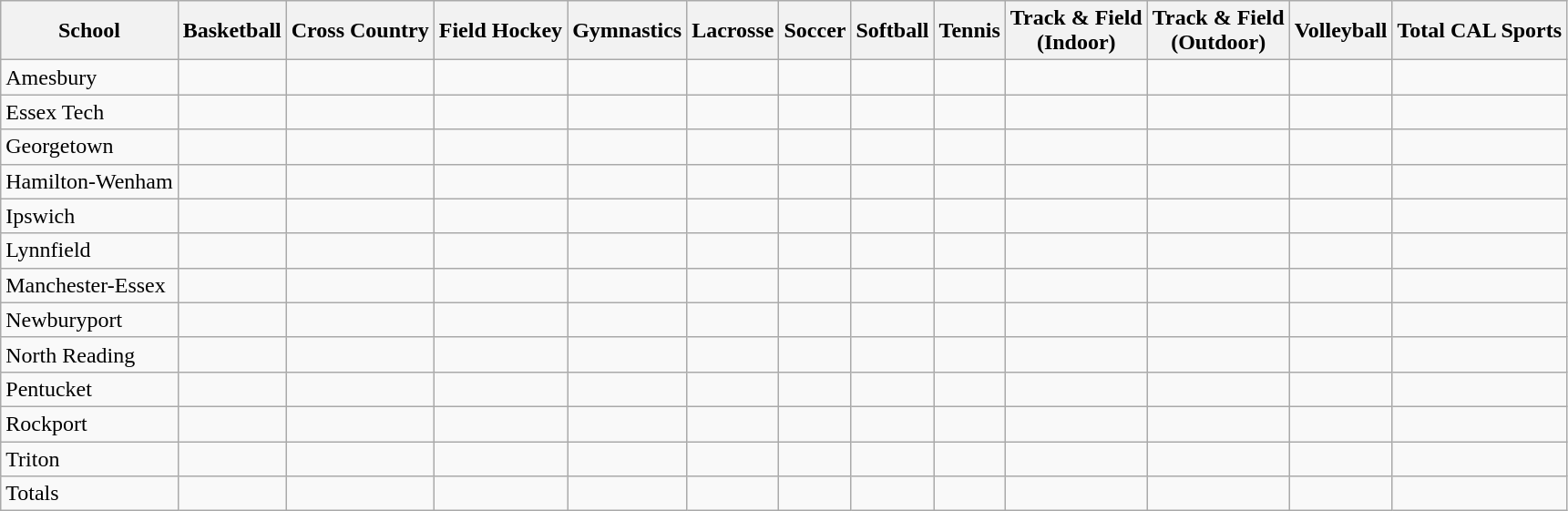<table class="wikitable">
<tr>
<th>School</th>
<th>Basketball</th>
<th>Cross Country</th>
<th>Field Hockey</th>
<th>Gymnastics</th>
<th>Lacrosse</th>
<th>Soccer</th>
<th>Softball</th>
<th>Tennis</th>
<th>Track & Field<br>(Indoor)</th>
<th>Track & Field<br>(Outdoor)</th>
<th>Volleyball</th>
<th>Total CAL Sports</th>
</tr>
<tr>
<td>Amesbury</td>
<td></td>
<td></td>
<td></td>
<td></td>
<td></td>
<td></td>
<td></td>
<td></td>
<td></td>
<td></td>
<td></td>
<td></td>
</tr>
<tr>
<td>Essex Tech</td>
<td></td>
<td></td>
<td></td>
<td></td>
<td></td>
<td></td>
<td></td>
<td></td>
<td></td>
<td></td>
<td></td>
<td></td>
</tr>
<tr>
<td>Georgetown</td>
<td></td>
<td></td>
<td></td>
<td></td>
<td></td>
<td></td>
<td></td>
<td></td>
<td></td>
<td></td>
<td></td>
<td></td>
</tr>
<tr>
<td>Hamilton-Wenham</td>
<td></td>
<td></td>
<td></td>
<td></td>
<td></td>
<td></td>
<td></td>
<td></td>
<td></td>
<td></td>
<td></td>
<td></td>
</tr>
<tr>
<td>Ipswich</td>
<td></td>
<td></td>
<td></td>
<td></td>
<td></td>
<td></td>
<td></td>
<td></td>
<td></td>
<td></td>
<td></td>
<td></td>
</tr>
<tr>
<td>Lynnfield</td>
<td></td>
<td></td>
<td></td>
<td></td>
<td></td>
<td></td>
<td></td>
<td></td>
<td></td>
<td></td>
<td></td>
<td></td>
</tr>
<tr>
<td>Manchester-Essex</td>
<td></td>
<td></td>
<td></td>
<td></td>
<td></td>
<td></td>
<td></td>
<td></td>
<td></td>
<td></td>
<td></td>
<td></td>
</tr>
<tr>
<td>Newburyport</td>
<td></td>
<td></td>
<td></td>
<td></td>
<td></td>
<td></td>
<td></td>
<td></td>
<td></td>
<td></td>
<td></td>
<td></td>
</tr>
<tr>
<td>North Reading</td>
<td></td>
<td></td>
<td></td>
<td></td>
<td></td>
<td></td>
<td></td>
<td></td>
<td></td>
<td></td>
<td></td>
<td></td>
</tr>
<tr>
<td>Pentucket</td>
<td></td>
<td></td>
<td></td>
<td></td>
<td></td>
<td></td>
<td></td>
<td></td>
<td></td>
<td></td>
<td></td>
<td></td>
</tr>
<tr>
<td>Rockport</td>
<td></td>
<td></td>
<td></td>
<td></td>
<td></td>
<td></td>
<td></td>
<td></td>
<td></td>
<td></td>
<td></td>
<td></td>
</tr>
<tr>
<td>Triton</td>
<td></td>
<td></td>
<td></td>
<td></td>
<td></td>
<td></td>
<td></td>
<td></td>
<td></td>
<td></td>
<td></td>
<td></td>
</tr>
<tr>
<td>Totals</td>
<td></td>
<td></td>
<td></td>
<td></td>
<td></td>
<td></td>
<td></td>
<td></td>
<td></td>
<td></td>
<td></td>
<td></td>
</tr>
</table>
